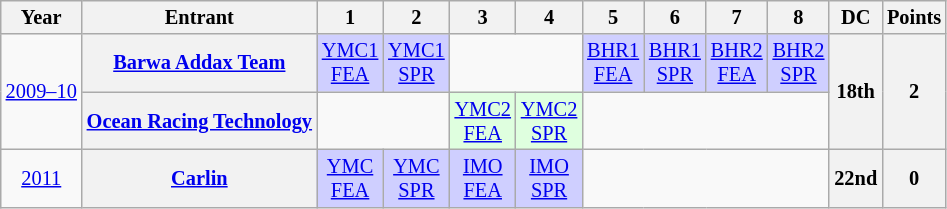<table class="wikitable" style="text-align:center; font-size:85%">
<tr>
<th>Year</th>
<th>Entrant</th>
<th>1</th>
<th>2</th>
<th>3</th>
<th>4</th>
<th>5</th>
<th>6</th>
<th>7</th>
<th>8</th>
<th>DC</th>
<th>Points</th>
</tr>
<tr>
<td rowspan=2 nowrap><a href='#'>2009–10</a></td>
<th nowrap><a href='#'>Barwa Addax Team</a></th>
<td style="background:#CFCFFF;"><a href='#'>YMC1<br>FEA</a><br></td>
<td style="background:#CFCFFF;"><a href='#'>YMC1<br>SPR</a><br></td>
<td colspan=2></td>
<td style="background:#CFCFFF;"><a href='#'>BHR1<br>FEA</a><br></td>
<td style="background:#CFCFFF;"><a href='#'>BHR1<br>SPR</a><br></td>
<td style="background:#CFCFFF;"><a href='#'>BHR2<br>FEA</a><br></td>
<td style="background:#CFCFFF;"><a href='#'>BHR2<br>SPR</a><br></td>
<th rowspan=2>18th</th>
<th rowspan=2>2</th>
</tr>
<tr>
<th nowrap><a href='#'>Ocean Racing Technology</a></th>
<td colspan=2></td>
<td style="background:#DFFFDF;"><a href='#'>YMC2<br>FEA</a><br></td>
<td style="background:#DFFFDF;"><a href='#'>YMC2<br>SPR</a><br></td>
<td colspan=4></td>
</tr>
<tr>
<td><a href='#'>2011</a></td>
<th nowrap><a href='#'>Carlin</a></th>
<td style="background:#CFCFFF;"><a href='#'>YMC<br>FEA</a><br></td>
<td style="background:#CFCFFF;"><a href='#'>YMC<br>SPR</a><br></td>
<td style="background:#CFCFFF;"><a href='#'>IMO<br>FEA</a><br></td>
<td style="background:#CFCFFF;"><a href='#'>IMO<br>SPR</a><br></td>
<td colspan=4></td>
<th>22nd</th>
<th>0</th>
</tr>
</table>
